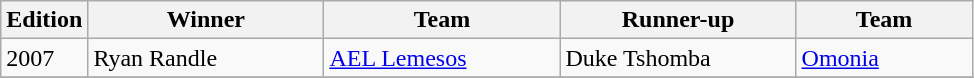<table class="wikitable">
<tr>
<th>Edition</th>
<th width=150>Winner</th>
<th width=150>Team</th>
<th width=150>Runner-up</th>
<th width=110>Team</th>
</tr>
<tr>
<td>2007</td>
<td> Ryan Randle</td>
<td> <a href='#'>AEL Lemesos</a></td>
<td> Duke Tshomba</td>
<td> <a href='#'>Omonia</a></td>
</tr>
<tr>
</tr>
</table>
